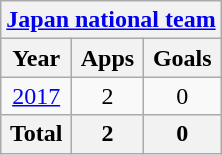<table class="wikitable" style="text-align:center">
<tr>
<th colspan=3><a href='#'>Japan national team</a></th>
</tr>
<tr>
<th>Year</th>
<th>Apps</th>
<th>Goals</th>
</tr>
<tr>
<td><a href='#'>2017</a></td>
<td>2</td>
<td>0</td>
</tr>
<tr>
<th>Total</th>
<th>2</th>
<th>0</th>
</tr>
</table>
